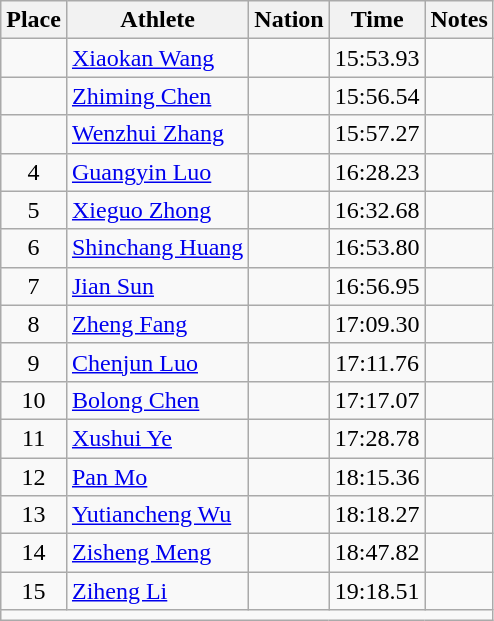<table class="wikitable mw-datatable sortable" style="text-align:center;">
<tr>
<th scope="col">Place</th>
<th scope="col">Athlete</th>
<th scope="col">Nation</th>
<th scope="col">Time</th>
<th scope="col">Notes</th>
</tr>
<tr>
<td></td>
<td align="left"><a href='#'>Xiaokan Wang</a></td>
<td align="left"></td>
<td>15:53.93</td>
<td></td>
</tr>
<tr>
<td></td>
<td align="left"><a href='#'>Zhiming Chen</a></td>
<td align="left"></td>
<td>15:56.54</td>
<td></td>
</tr>
<tr>
<td></td>
<td align="left"><a href='#'>Wenzhui Zhang</a></td>
<td align="left"></td>
<td>15:57.27</td>
<td></td>
</tr>
<tr>
<td>4</td>
<td align="left"><a href='#'>Guangyin Luo</a></td>
<td align="left"></td>
<td>16:28.23</td>
<td></td>
</tr>
<tr>
<td>5</td>
<td align="left"><a href='#'>Xieguo Zhong</a></td>
<td align="left"></td>
<td>16:32.68</td>
<td></td>
</tr>
<tr>
<td>6</td>
<td align="left"><a href='#'>Shinchang Huang</a></td>
<td align="left"></td>
<td>16:53.80</td>
<td></td>
</tr>
<tr>
<td>7</td>
<td align="left"><a href='#'>Jian Sun</a></td>
<td align="left"></td>
<td>16:56.95</td>
<td></td>
</tr>
<tr>
<td>8</td>
<td align="left"><a href='#'>Zheng Fang</a></td>
<td align="left"></td>
<td>17:09.30</td>
<td></td>
</tr>
<tr>
<td>9</td>
<td align="left"><a href='#'>Chenjun Luo</a></td>
<td align="left"></td>
<td>17:11.76</td>
<td></td>
</tr>
<tr>
<td>10</td>
<td align="left"><a href='#'>Bolong Chen</a></td>
<td align="left"></td>
<td>17:17.07</td>
<td></td>
</tr>
<tr>
<td>11</td>
<td align="left"><a href='#'>Xushui Ye</a></td>
<td align="left"></td>
<td>17:28.78</td>
<td></td>
</tr>
<tr>
<td>12</td>
<td align="left"><a href='#'>Pan Mo</a></td>
<td align="left"></td>
<td>18:15.36</td>
<td></td>
</tr>
<tr>
<td>13</td>
<td align="left"><a href='#'>Yutiancheng Wu</a></td>
<td align="left"></td>
<td>18:18.27</td>
<td></td>
</tr>
<tr>
<td>14</td>
<td align="left"><a href='#'>Zisheng Meng</a></td>
<td align="left"></td>
<td>18:47.82</td>
<td></td>
</tr>
<tr>
<td>15</td>
<td align="left"><a href='#'>Ziheng Li</a></td>
<td align="left"></td>
<td>19:18.51</td>
<td></td>
</tr>
<tr class="sortbottom">
<td colspan="5"></td>
</tr>
</table>
